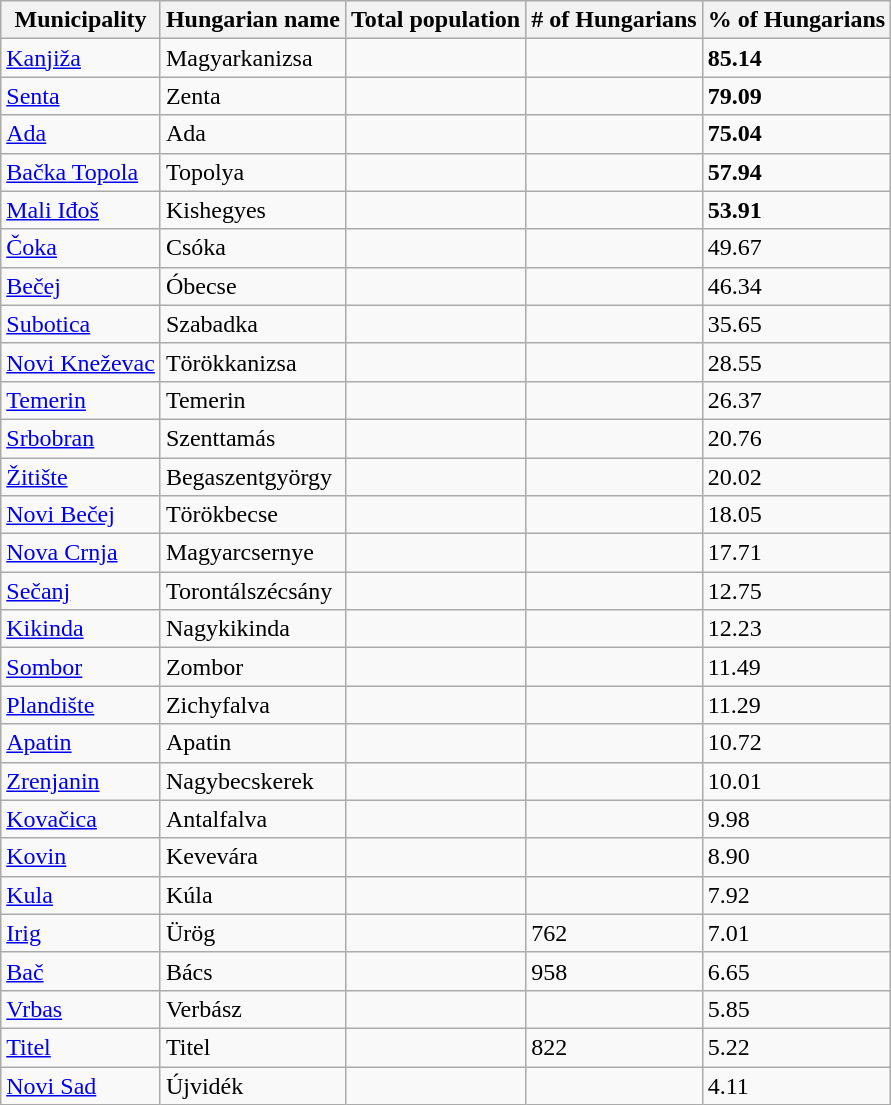<table class="wikitable sortable plainrowheaders" style="text-align:left;">
<tr>
<th>Municipality</th>
<th>Hungarian name</th>
<th>Total population</th>
<th># of Hungarians</th>
<th>% of Hungarians</th>
</tr>
<tr>
<td><a href='#'>Kanjiža</a></td>
<td>Magyarkanizsa</td>
<td></td>
<td></td>
<td><strong>85.14</strong></td>
</tr>
<tr>
<td><a href='#'>Senta</a></td>
<td>Zenta</td>
<td></td>
<td></td>
<td><strong>79.09</strong></td>
</tr>
<tr>
<td><a href='#'>Ada</a></td>
<td>Ada</td>
<td></td>
<td></td>
<td><strong>75.04</strong></td>
</tr>
<tr>
<td><a href='#'>Bačka Topola</a></td>
<td>Topolya</td>
<td></td>
<td></td>
<td><strong>57.94</strong></td>
</tr>
<tr>
<td><a href='#'>Mali Iđoš</a></td>
<td>Kishegyes</td>
<td></td>
<td></td>
<td><strong>53.91</strong></td>
</tr>
<tr>
<td><a href='#'>Čoka</a></td>
<td>Csóka</td>
<td></td>
<td></td>
<td>49.67</td>
</tr>
<tr>
<td><a href='#'>Bečej</a></td>
<td>Óbecse</td>
<td></td>
<td></td>
<td>46.34</td>
</tr>
<tr>
<td><a href='#'>Subotica</a></td>
<td>Szabadka</td>
<td></td>
<td></td>
<td>35.65</td>
</tr>
<tr>
<td><a href='#'>Novi Kneževac</a></td>
<td>Törökkanizsa</td>
<td></td>
<td></td>
<td>28.55</td>
</tr>
<tr>
<td><a href='#'>Temerin</a></td>
<td>Temerin</td>
<td></td>
<td></td>
<td>26.37</td>
</tr>
<tr>
<td><a href='#'>Srbobran</a></td>
<td>Szenttamás</td>
<td></td>
<td></td>
<td>20.76</td>
</tr>
<tr>
<td><a href='#'>Žitište</a></td>
<td>Begaszentgyörgy</td>
<td></td>
<td></td>
<td>20.02</td>
</tr>
<tr>
<td><a href='#'>Novi Bečej</a></td>
<td>Törökbecse</td>
<td></td>
<td></td>
<td>18.05</td>
</tr>
<tr>
<td><a href='#'>Nova Crnja</a></td>
<td>Magyarcsernye</td>
<td></td>
<td></td>
<td>17.71</td>
</tr>
<tr>
<td><a href='#'>Sečanj</a></td>
<td>Torontálszécsány</td>
<td></td>
<td></td>
<td>12.75</td>
</tr>
<tr>
<td><a href='#'>Kikinda</a></td>
<td>Nagykikinda</td>
<td></td>
<td></td>
<td>12.23</td>
</tr>
<tr>
<td><a href='#'>Sombor</a></td>
<td>Zombor</td>
<td></td>
<td></td>
<td>11.49</td>
</tr>
<tr>
<td><a href='#'>Plandište</a></td>
<td>Zichyfalva</td>
<td></td>
<td></td>
<td>11.29</td>
</tr>
<tr>
<td><a href='#'>Apatin</a></td>
<td>Apatin</td>
<td></td>
<td></td>
<td>10.72</td>
</tr>
<tr>
<td><a href='#'>Zrenjanin</a></td>
<td>Nagybecskerek</td>
<td></td>
<td></td>
<td>10.01</td>
</tr>
<tr>
<td><a href='#'>Kovačica</a></td>
<td>Antalfalva</td>
<td></td>
<td></td>
<td>9.98</td>
</tr>
<tr>
<td><a href='#'>Kovin</a></td>
<td>Kevevára</td>
<td></td>
<td></td>
<td>8.90</td>
</tr>
<tr>
<td><a href='#'>Kula</a></td>
<td>Kúla</td>
<td></td>
<td></td>
<td>7.92</td>
</tr>
<tr>
<td><a href='#'>Irig</a></td>
<td>Ürög</td>
<td></td>
<td>762</td>
<td>7.01</td>
</tr>
<tr>
<td><a href='#'>Bač</a></td>
<td>Bács</td>
<td></td>
<td>958</td>
<td>6.65</td>
</tr>
<tr>
<td><a href='#'>Vrbas</a></td>
<td>Verbász</td>
<td></td>
<td></td>
<td>5.85</td>
</tr>
<tr>
<td><a href='#'>Titel</a></td>
<td>Titel</td>
<td></td>
<td>822</td>
<td>5.22</td>
</tr>
<tr>
<td><a href='#'>Novi Sad</a></td>
<td>Újvidék</td>
<td></td>
<td></td>
<td>4.11</td>
</tr>
</table>
